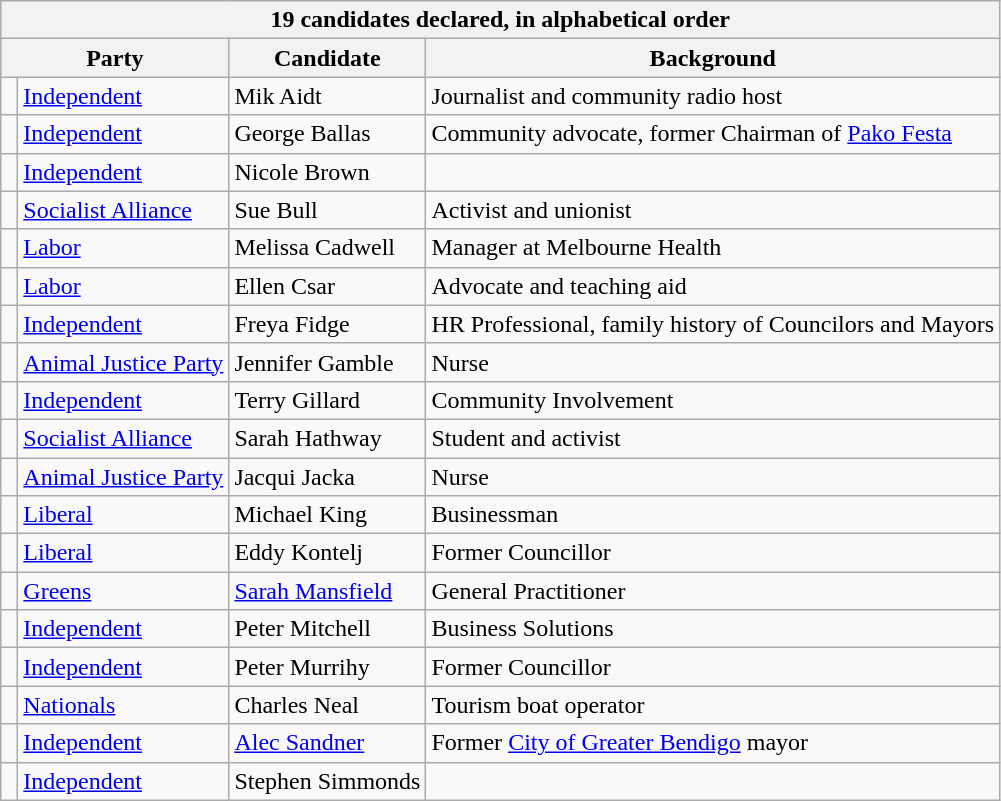<table class="wikitable">
<tr>
<th colspan=4>19 candidates declared, in alphabetical order</th>
</tr>
<tr>
<th colspan=2><strong>Party</strong></th>
<th><strong>Candidate</strong></th>
<th><strong>Background</strong></th>
</tr>
<tr>
<td> </td>
<td><a href='#'>Independent</a></td>
<td>Mik Aidt</td>
<td>Journalist and community radio host</td>
</tr>
<tr>
<td> </td>
<td><a href='#'>Independent</a></td>
<td>George Ballas</td>
<td>Community advocate, former Chairman of <a href='#'>Pako Festa</a></td>
</tr>
<tr>
<td> </td>
<td><a href='#'>Independent</a></td>
<td>Nicole Brown</td>
<td></td>
</tr>
<tr>
<td> </td>
<td><a href='#'>Socialist Alliance</a></td>
<td>Sue Bull</td>
<td>Activist and unionist</td>
</tr>
<tr>
<td> </td>
<td><a href='#'>Labor</a></td>
<td>Melissa Cadwell</td>
<td>Manager at Melbourne Health</td>
</tr>
<tr>
<td> </td>
<td><a href='#'>Labor</a></td>
<td>Ellen Csar</td>
<td>Advocate and teaching aid</td>
</tr>
<tr>
<td> </td>
<td><a href='#'>Independent</a></td>
<td>Freya Fidge</td>
<td>HR Professional, family history of Councilors and Mayors</td>
</tr>
<tr>
<td> </td>
<td><a href='#'>Animal Justice Party</a></td>
<td>Jennifer Gamble</td>
<td>Nurse</td>
</tr>
<tr>
<td> </td>
<td><a href='#'>Independent</a></td>
<td>Terry Gillard</td>
<td>Community Involvement</td>
</tr>
<tr>
<td> </td>
<td><a href='#'>Socialist Alliance</a></td>
<td>Sarah Hathway</td>
<td>Student and activist</td>
</tr>
<tr>
<td> </td>
<td><a href='#'>Animal Justice Party</a></td>
<td>Jacqui Jacka</td>
<td>Nurse</td>
</tr>
<tr>
<td> </td>
<td><a href='#'>Liberal</a></td>
<td>Michael King</td>
<td>Businessman</td>
</tr>
<tr>
<td> </td>
<td><a href='#'>Liberal</a></td>
<td>Eddy Kontelj</td>
<td>Former Councillor</td>
</tr>
<tr>
<td> </td>
<td><a href='#'>Greens</a></td>
<td><a href='#'>Sarah Mansfield</a></td>
<td>General Practitioner</td>
</tr>
<tr>
<td> </td>
<td><a href='#'>Independent</a></td>
<td>Peter Mitchell</td>
<td>Business Solutions</td>
</tr>
<tr>
<td> </td>
<td><a href='#'>Independent</a></td>
<td>Peter Murrihy</td>
<td>Former Councillor</td>
</tr>
<tr>
<td> </td>
<td><a href='#'>Nationals</a></td>
<td>Charles Neal</td>
<td>Tourism boat operator</td>
</tr>
<tr>
<td> </td>
<td><a href='#'>Independent</a></td>
<td><a href='#'>Alec Sandner</a></td>
<td>Former <a href='#'>City of Greater Bendigo</a> mayor</td>
</tr>
<tr>
<td> </td>
<td><a href='#'>Independent</a></td>
<td>Stephen Simmonds</td>
<td></td>
</tr>
</table>
